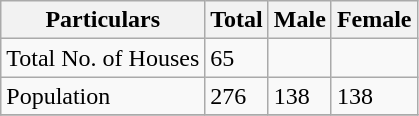<table class="wikitable sortable">
<tr>
<th>Particulars</th>
<th>Total</th>
<th>Male</th>
<th>Female</th>
</tr>
<tr>
<td>Total No. of Houses</td>
<td>65</td>
<td></td>
<td></td>
</tr>
<tr>
<td>Population</td>
<td>276</td>
<td>138</td>
<td>138</td>
</tr>
<tr>
</tr>
</table>
